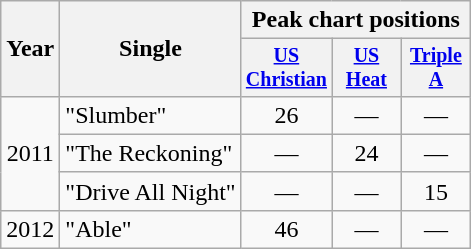<table class="wikitable" style="text-align:center;">
<tr>
<th rowspan=2>Year</th>
<th rowspan=2>Single</th>
<th colspan=6>Peak chart positions</th>
</tr>
<tr style="font-size:smaller;">
<th width=40><a href='#'>US Christian</a><br></th>
<th width=40><a href='#'>US Heat</a><br></th>
<th width=40><a href='#'>Triple A</a></th>
</tr>
<tr>
<td rowspan="3">2011</td>
<td align="left">"Slumber"</td>
<td>26</td>
<td>—</td>
<td>—</td>
</tr>
<tr>
<td align="left">"The Reckoning"</td>
<td>—</td>
<td>24</td>
<td>—</td>
</tr>
<tr>
<td align="left">"Drive All Night"</td>
<td>—</td>
<td>—</td>
<td>15</td>
</tr>
<tr>
<td>2012</td>
<td align="left">"Able"</td>
<td>46</td>
<td>—</td>
<td>—</td>
</tr>
</table>
